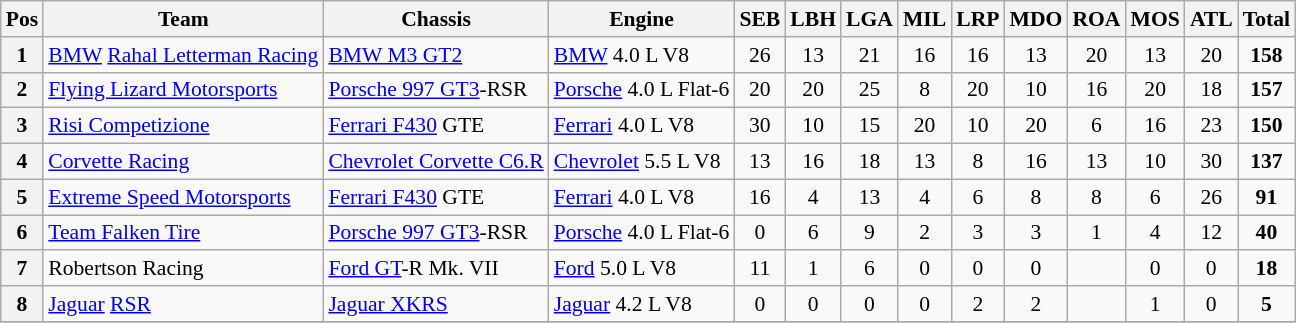<table class="wikitable" style="font-size: 90%;">
<tr>
<th>Pos</th>
<th>Team</th>
<th>Chassis</th>
<th>Engine</th>
<th>SEB</th>
<th>LBH</th>
<th>LGA</th>
<th>MIL</th>
<th>LRP</th>
<th>MDO</th>
<th>ROA</th>
<th>MOS</th>
<th>ATL</th>
<th>Total</th>
</tr>
<tr>
<th>1</th>
<td> <a href='#'>BMW</a> <a href='#'>Rahal Letterman Racing</a></td>
<td><a href='#'>BMW M3 GT2</a></td>
<td><a href='#'>BMW</a> 4.0 L V8</td>
<td align="center">26</td>
<td align="center">13</td>
<td align="center">21</td>
<td align="center">16</td>
<td align="center">16</td>
<td align="center">13</td>
<td align="center">20</td>
<td align="center">13</td>
<td align="center">20</td>
<td align="center"><strong>158</strong></td>
</tr>
<tr>
<th>2</th>
<td> <a href='#'>Flying Lizard Motorsports</a></td>
<td><a href='#'>Porsche 997 GT3</a>-RSR</td>
<td><a href='#'>Porsche</a> 4.0 L Flat-6</td>
<td align="center">20</td>
<td align="center">20</td>
<td align="center">25</td>
<td align="center">8</td>
<td align="center">20</td>
<td align="center">10</td>
<td align="center">16</td>
<td align="center">20</td>
<td align="center">18</td>
<td align="center"><strong>157</strong></td>
</tr>
<tr>
<th>3</th>
<td> <a href='#'>Risi Competizione</a></td>
<td><a href='#'>Ferrari F430</a> GTE</td>
<td><a href='#'>Ferrari</a> 4.0 L V8</td>
<td align="center">30</td>
<td align="center">10</td>
<td align="center">15</td>
<td align="center">20</td>
<td align="center">10</td>
<td align="center">20</td>
<td align="center">6</td>
<td align="center">16</td>
<td align="center">23</td>
<td align="center"><strong>150</strong></td>
</tr>
<tr>
<th>4</th>
<td> <a href='#'>Corvette Racing</a></td>
<td><a href='#'>Chevrolet Corvette C6.R</a></td>
<td><a href='#'>Chevrolet</a> 5.5 L V8</td>
<td align="center">13</td>
<td align="center">16</td>
<td align="center">18</td>
<td align="center">13</td>
<td align="center">8</td>
<td align="center">16</td>
<td align="center">13</td>
<td align="center">10</td>
<td align="center">30</td>
<td align="center"><strong>137</strong></td>
</tr>
<tr>
<th>5</th>
<td> <a href='#'>Extreme Speed Motorsports</a></td>
<td><a href='#'>Ferrari F430</a> GTE</td>
<td><a href='#'>Ferrari</a> 4.0 L V8</td>
<td align="center">16</td>
<td align="center">4</td>
<td align="center">13</td>
<td align="center">4</td>
<td align="center">6</td>
<td align="center">8</td>
<td align="center">8</td>
<td align="center">6</td>
<td align="center">26</td>
<td align="center"><strong>91</strong></td>
</tr>
<tr>
<th>6</th>
<td> <a href='#'>Team Falken Tire</a></td>
<td><a href='#'>Porsche 997 GT3</a>-RSR</td>
<td><a href='#'>Porsche</a> 4.0 L Flat-6</td>
<td align="center">0</td>
<td align="center">6</td>
<td align="center">9</td>
<td align="center">2</td>
<td align="center">3</td>
<td align="center">3</td>
<td align="center">1</td>
<td align="center">4</td>
<td align="center">12</td>
<td align="center"><strong>40</strong></td>
</tr>
<tr>
<th>7</th>
<td> Robertson Racing</td>
<td><a href='#'>Ford GT</a>-R Mk. VII</td>
<td><a href='#'>Ford</a> 5.0 L V8</td>
<td align="center">11</td>
<td align="center">1</td>
<td align="center">6</td>
<td align="center">0</td>
<td align="center">0</td>
<td align="center">0</td>
<td></td>
<td align="center">0</td>
<td align="center">0</td>
<td align="center"><strong>18</strong></td>
</tr>
<tr>
<th>8</th>
<td> <a href='#'>Jaguar</a> <a href='#'>RSR</a></td>
<td><a href='#'>Jaguar XKRS</a></td>
<td><a href='#'>Jaguar</a> 4.2 L V8</td>
<td align="center">0</td>
<td align="center">0</td>
<td align="center">0</td>
<td align="center">0</td>
<td align="center">2</td>
<td align="center">2</td>
<td></td>
<td align="center">1</td>
<td align="center">0</td>
<td align="center"><strong>5</strong></td>
</tr>
<tr>
</tr>
</table>
